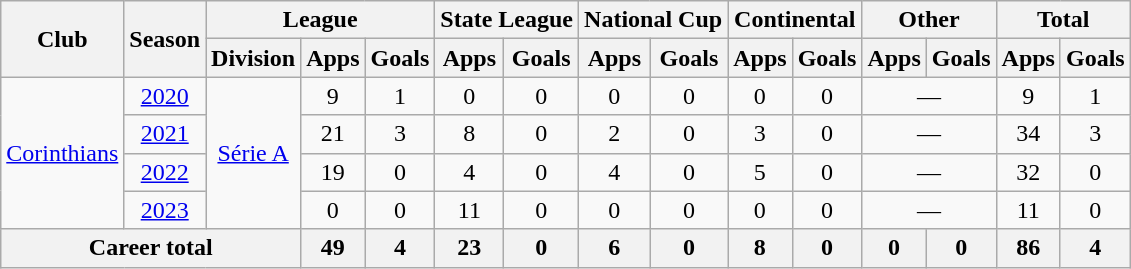<table class="wikitable" style="text-align:center">
<tr>
<th rowspan="2">Club</th>
<th rowspan="2">Season</th>
<th colspan="3">League</th>
<th colspan="2">State League</th>
<th colspan="2">National Cup</th>
<th colspan="2">Continental</th>
<th colspan="2">Other</th>
<th colspan="2">Total</th>
</tr>
<tr>
<th>Division</th>
<th>Apps</th>
<th>Goals</th>
<th>Apps</th>
<th>Goals</th>
<th>Apps</th>
<th>Goals</th>
<th>Apps</th>
<th>Goals</th>
<th>Apps</th>
<th>Goals</th>
<th>Apps</th>
<th>Goals</th>
</tr>
<tr>
<td rowspan="4"><a href='#'>Corinthians</a></td>
<td><a href='#'>2020</a></td>
<td rowspan="4"><a href='#'>Série A</a></td>
<td>9</td>
<td>1</td>
<td>0</td>
<td>0</td>
<td>0</td>
<td>0</td>
<td>0</td>
<td>0</td>
<td colspan="2">—</td>
<td>9</td>
<td>1</td>
</tr>
<tr>
<td><a href='#'>2021</a></td>
<td>21</td>
<td>3</td>
<td>8</td>
<td>0</td>
<td>2</td>
<td>0</td>
<td>3</td>
<td>0</td>
<td colspan="2">—</td>
<td>34</td>
<td>3</td>
</tr>
<tr>
<td><a href='#'>2022</a></td>
<td>19</td>
<td>0</td>
<td>4</td>
<td>0</td>
<td>4</td>
<td>0</td>
<td>5</td>
<td>0</td>
<td colspan="2">—</td>
<td>32</td>
<td>0</td>
</tr>
<tr>
<td><a href='#'>2023</a></td>
<td>0</td>
<td>0</td>
<td>11</td>
<td>0</td>
<td>0</td>
<td>0</td>
<td>0</td>
<td>0</td>
<td colspan="2">—</td>
<td>11</td>
<td>0</td>
</tr>
<tr>
<th colspan="3">Career total</th>
<th>49</th>
<th>4</th>
<th>23</th>
<th>0</th>
<th>6</th>
<th>0</th>
<th>8</th>
<th>0</th>
<th>0</th>
<th>0</th>
<th>86</th>
<th>4</th>
</tr>
</table>
